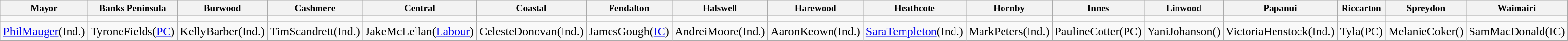<table class="wikitable" style="text-align:center;margin:0px">
<tr>
<th style="font-size:80%">Mayor</th>
<th style="font-size:80%">Banks Peninsula</th>
<th style="font-size:80%">Burwood</th>
<th style="font-size:80%">Cashmere</th>
<th style="font-size:80%">Central</th>
<th style="font-size:80%">Coastal</th>
<th style="font-size:80%">Fendalton</th>
<th style="font-size:80%">Halswell</th>
<th style="font-size:80%">Harewood</th>
<th style="font-size:80%">Heathcote</th>
<th style="font-size:80%">Hornby</th>
<th style="font-size:80%">Innes</th>
<th style="font-size:80%">Linwood</th>
<th style="font-size:80%">Papanui</th>
<th style="font-size:80%">Riccarton</th>
<th style="font-size:80%">Spreydon</th>
<th style="font-size:80%">Waimairi</th>
</tr>
<tr>
<td></td>
<td></td>
<td></td>
<td></td>
<td></td>
<td></td>
<td></td>
<td></td>
<td></td>
<td></td>
<td></td>
<td></td>
<td></td>
<td></td>
<td></td>
<td></td>
<td></td>
</tr>
<tr>
<td><a href='#'>PhilMauger</a><span>(Ind.)</span></td>
<td>TyroneFields<span>(<a href='#'>PC</a>)</span></td>
<td>KellyBarber<span>(Ind.)</span></td>
<td>TimScandrett<span>(Ind.)</span></td>
<td>JakeMcLellan<span>(<a href='#'>Labour</a>)</span></td>
<td>CelesteDonovan<span>(Ind.)</span></td>
<td>JamesGough<span>(<a href='#'>IC</a>)</span></td>
<td>AndreiMoore<span>(Ind.)</span></td>
<td>AaronKeown<span>(Ind.)</span></td>
<td><a href='#'>SaraTempleton</a><span>(Ind.)</span></td>
<td>MarkPeters<span>(Ind.)</span></td>
<td>PaulineCotter<span>(PC)</span></td>
<td>YaniJohanson<span>()</span></td>
<td>VictoriaHenstock<span>(Ind.)</span></td>
<td>Tyla<span>(PC)</span></td>
<td>MelanieCoker<span>()</span></td>
<td>SamMacDonald<span>(IC)</span></td>
</tr>
</table>
